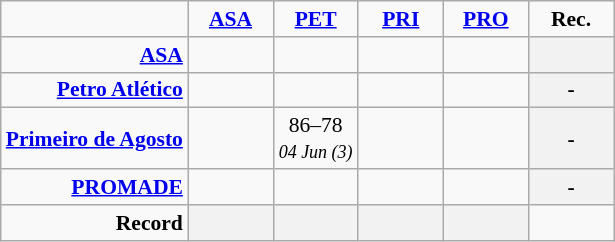<table style="font-size: 90%; text-align: center" class="wikitable">
<tr>
<td></td>
<td width=50><strong><a href='#'>ASA</a></strong></td>
<td width=50><strong><a href='#'>PET</a></strong></td>
<td width=50><strong><a href='#'>PRI</a></strong></td>
<td width=50><strong><a href='#'>PRO</a></strong></td>
<td width=50><strong>Rec.</strong></td>
</tr>
<tr>
<td align=right><strong><a href='#'>ASA</a></strong></td>
<td></td>
<td></td>
<td></td>
<td></td>
<th></th>
</tr>
<tr>
<td align=right><strong><a href='#'>Petro Atlético</a></strong></td>
<td></td>
<td></td>
<td></td>
<td></td>
<th>-</th>
</tr>
<tr>
<td align=right><strong><a href='#'>Primeiro de Agosto</a></strong></td>
<td></td>
<td>86–78<br><small><em>04 Jun <span>(3)</span></em></small></td>
<td></td>
<td></td>
<th>-</th>
</tr>
<tr>
<td align=right><strong><a href='#'>PROMADE</a></strong></td>
<td></td>
<td></td>
<td></td>
<td></td>
<th>-</th>
</tr>
<tr>
<td align=right><strong>Record</strong></td>
<th></th>
<th></th>
<th></th>
<th></th>
<td></td>
</tr>
</table>
